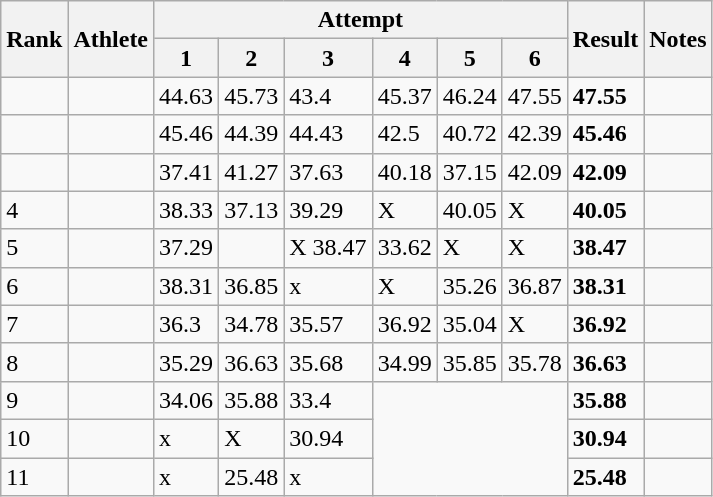<table class='wikitable'>
<tr>
<th rowspan=2>Rank</th>
<th rowspan=2>Athlete</th>
<th colspan=6>Attempt</th>
<th rowspan=2>Result</th>
<th rowspan=2>Notes</th>
</tr>
<tr>
<th>1</th>
<th>2</th>
<th>3</th>
<th>4</th>
<th>5</th>
<th>6</th>
</tr>
<tr>
<td></td>
<td align=left></td>
<td>44.63</td>
<td>45.73</td>
<td>43.4</td>
<td>45.37</td>
<td>46.24</td>
<td>47.55</td>
<td><strong> 47.55 </strong></td>
<td></td>
</tr>
<tr>
<td></td>
<td align=left></td>
<td>45.46</td>
<td>44.39</td>
<td>44.43</td>
<td>42.5</td>
<td>40.72</td>
<td>42.39</td>
<td><strong> 45.46 </strong></td>
<td></td>
</tr>
<tr>
<td></td>
<td align=left></td>
<td>37.41</td>
<td>41.27</td>
<td>37.63</td>
<td>40.18</td>
<td>37.15</td>
<td>42.09</td>
<td><strong> 42.09 </strong></td>
<td></td>
</tr>
<tr>
<td>4</td>
<td align=left></td>
<td>38.33</td>
<td>37.13</td>
<td>39.29</td>
<td>X</td>
<td>40.05</td>
<td>X</td>
<td><strong> 40.05 </strong></td>
<td></td>
</tr>
<tr>
<td>5</td>
<td align=left></td>
<td>37.29</td>
<td></td>
<td>X 38.47</td>
<td>33.62</td>
<td>X</td>
<td>X</td>
<td><strong> 38.47 </strong></td>
<td></td>
</tr>
<tr>
<td>6</td>
<td align=left></td>
<td>38.31</td>
<td>36.85</td>
<td>x</td>
<td>X</td>
<td>35.26</td>
<td>36.87</td>
<td><strong> 38.31 </strong></td>
<td></td>
</tr>
<tr>
<td>7</td>
<td align=left></td>
<td>36.3</td>
<td>34.78</td>
<td>35.57</td>
<td>36.92</td>
<td>35.04</td>
<td>X</td>
<td><strong> 36.92 </strong></td>
<td></td>
</tr>
<tr>
<td>8</td>
<td align=left></td>
<td>35.29</td>
<td>36.63</td>
<td>35.68</td>
<td>34.99</td>
<td>35.85</td>
<td>35.78</td>
<td><strong> 36.63 </strong></td>
<td></td>
</tr>
<tr>
<td>9</td>
<td align=left></td>
<td>34.06</td>
<td>35.88</td>
<td>33.4</td>
<td colspan="3" rowspan="3"></td>
<td><strong> 35.88 </strong></td>
<td></td>
</tr>
<tr>
<td>10</td>
<td align=left></td>
<td>x</td>
<td>X</td>
<td>30.94</td>
<td><strong> 30.94 </strong></td>
<td></td>
</tr>
<tr>
<td>11</td>
<td align=left></td>
<td>x</td>
<td>25.48</td>
<td>x</td>
<td><strong> 25.48 </strong></td>
<td></td>
</tr>
</table>
